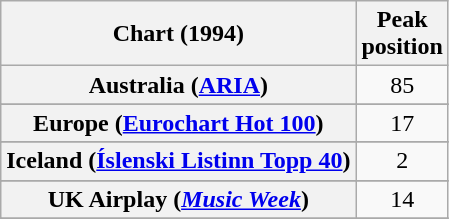<table class="wikitable sortable plainrowheaders" style="text-align:center">
<tr>
<th>Chart (1994)</th>
<th>Peak<br>position</th>
</tr>
<tr>
<th scope="row">Australia (<a href='#'>ARIA</a>)</th>
<td>85</td>
</tr>
<tr>
</tr>
<tr>
<th scope="row">Europe (<a href='#'>Eurochart Hot 100</a>)</th>
<td>17</td>
</tr>
<tr>
</tr>
<tr>
<th scope="row">Iceland (<a href='#'>Íslenski Listinn Topp 40</a>)</th>
<td>2</td>
</tr>
<tr>
</tr>
<tr>
</tr>
<tr>
</tr>
<tr>
<th scope="row">UK Airplay (<em><a href='#'>Music Week</a></em>)</th>
<td>14</td>
</tr>
<tr>
</tr>
<tr>
</tr>
<tr>
</tr>
</table>
